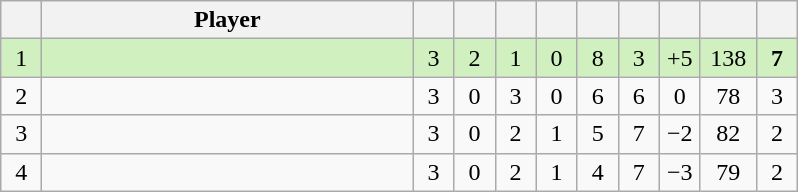<table class="wikitable" style="text-align:center; margin: 1em auto 1em auto, align:left">
<tr>
<th width=20></th>
<th width=240>Player</th>
<th width=20></th>
<th width=20></th>
<th width=20></th>
<th width=20></th>
<th width=20></th>
<th width=20></th>
<th width=20></th>
<th width=30></th>
<th width=20></th>
</tr>
<tr style="background:#D0F0C0;">
<td>1</td>
<td align=left></td>
<td>3</td>
<td>2</td>
<td>1</td>
<td>0</td>
<td>8</td>
<td>3</td>
<td>+5</td>
<td>138</td>
<td><strong>7</strong></td>
</tr>
<tr style=>
<td>2</td>
<td align=left></td>
<td>3</td>
<td>0</td>
<td>3</td>
<td>0</td>
<td>6</td>
<td>6</td>
<td>0</td>
<td>78</td>
<td>3</td>
</tr>
<tr style=>
<td>3</td>
<td align=left></td>
<td>3</td>
<td>0</td>
<td>2</td>
<td>1</td>
<td>5</td>
<td>7</td>
<td>−2</td>
<td>82</td>
<td>2</td>
</tr>
<tr style=>
<td>4</td>
<td align=left></td>
<td>3</td>
<td>0</td>
<td>2</td>
<td>1</td>
<td>4</td>
<td>7</td>
<td>−3</td>
<td>79</td>
<td>2</td>
</tr>
</table>
